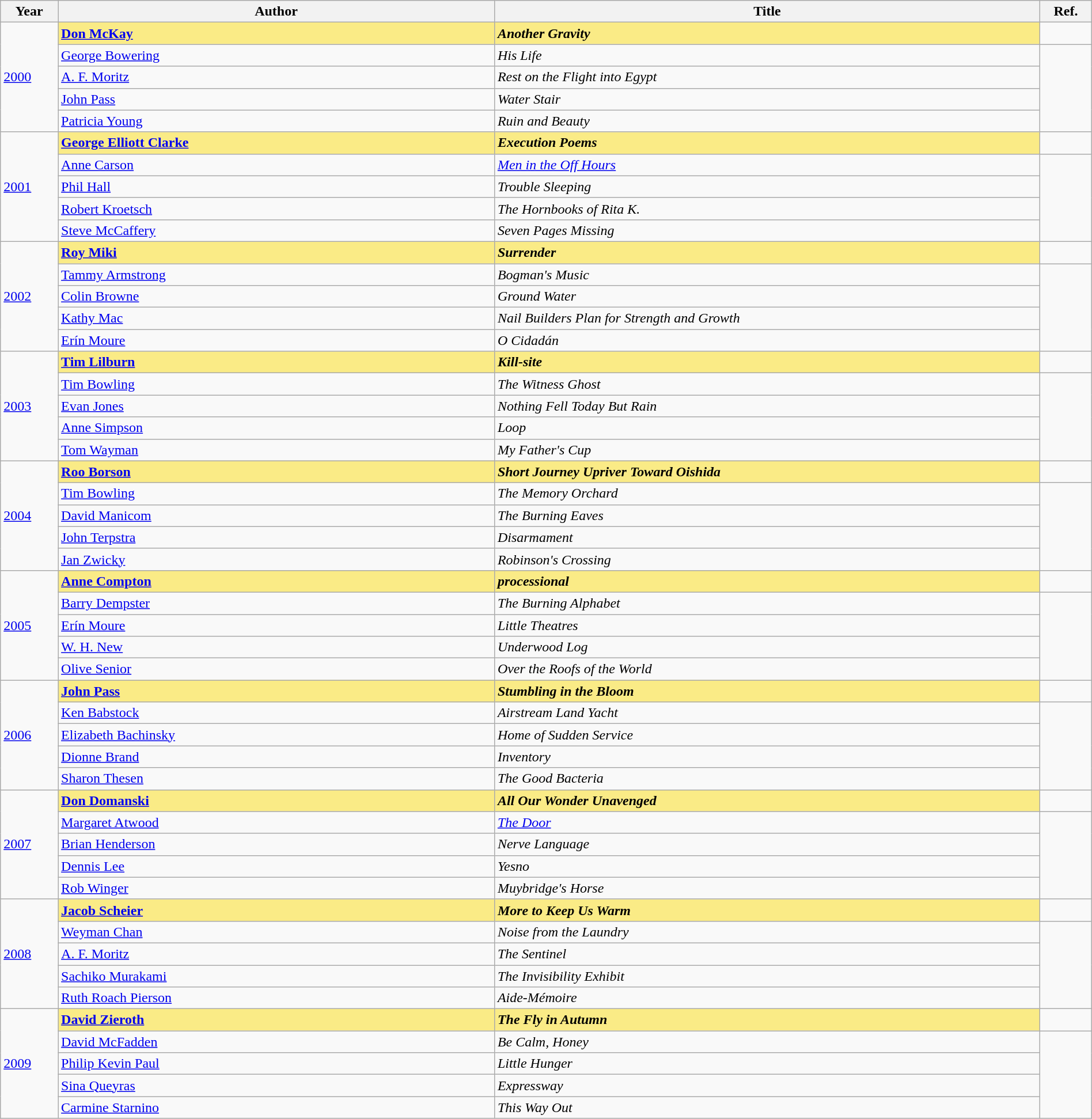<table class="wikitable" width="100%">
<tr>
<th>Year</th>
<th width="40%">Author</th>
<th width="50%">Title</th>
<th>Ref.</th>
</tr>
<tr>
<td rowspan="5"><a href='#'>2000</a></td>
<td style="background:#FAEB86"><strong><a href='#'>Don McKay</a></strong></td>
<td style="background:#FAEB86"><strong><em>Another Gravity</em></strong></td>
<td></td>
</tr>
<tr>
<td><a href='#'>George Bowering</a></td>
<td><em>His Life</em></td>
<td rowspan=4></td>
</tr>
<tr>
<td><a href='#'>A. F. Moritz</a></td>
<td><em>Rest on the Flight into Egypt</em></td>
</tr>
<tr>
<td><a href='#'>John Pass</a></td>
<td><em>Water Stair</em></td>
</tr>
<tr>
<td><a href='#'>Patricia Young</a></td>
<td><em>Ruin and Beauty</em></td>
</tr>
<tr>
<td rowspan="5"><a href='#'>2001</a></td>
<td style="background:#FAEB86"><strong><a href='#'>George Elliott Clarke</a></strong></td>
<td style="background:#FAEB86"><strong><em>Execution Poems</em></strong></td>
<td></td>
</tr>
<tr>
<td><a href='#'>Anne Carson</a></td>
<td><em><a href='#'>Men in the Off Hours</a></em></td>
<td rowspan=4></td>
</tr>
<tr>
<td><a href='#'>Phil Hall</a></td>
<td><em>Trouble Sleeping</em></td>
</tr>
<tr>
<td><a href='#'>Robert Kroetsch</a></td>
<td><em>The Hornbooks of Rita K.</em></td>
</tr>
<tr>
<td><a href='#'>Steve McCaffery</a></td>
<td><em>Seven Pages Missing</em></td>
</tr>
<tr>
<td rowspan="5"><a href='#'>2002</a></td>
<td style="background:#FAEB86"><strong><a href='#'>Roy Miki</a></strong></td>
<td style="background:#FAEB86"><strong><em>Surrender</em></strong></td>
<td></td>
</tr>
<tr>
<td><a href='#'>Tammy Armstrong</a></td>
<td><em>Bogman's Music</em></td>
<td rowspan=4></td>
</tr>
<tr>
<td><a href='#'>Colin Browne</a></td>
<td><em>Ground Water</em></td>
</tr>
<tr>
<td><a href='#'>Kathy Mac</a></td>
<td><em>Nail Builders Plan for Strength and Growth</em></td>
</tr>
<tr>
<td><a href='#'>Erín Moure</a></td>
<td><em>O Cidadán</em></td>
</tr>
<tr>
<td rowspan="5"><a href='#'>2003</a></td>
<td style="background:#FAEB86"><strong><a href='#'>Tim Lilburn</a></strong></td>
<td style="background:#FAEB86"><strong><em>Kill-site</em></strong></td>
<td></td>
</tr>
<tr>
<td><a href='#'>Tim Bowling</a></td>
<td><em>The Witness Ghost</em></td>
<td rowspan=4></td>
</tr>
<tr>
<td><a href='#'>Evan Jones</a></td>
<td><em>Nothing Fell Today But Rain</em></td>
</tr>
<tr>
<td><a href='#'>Anne Simpson</a></td>
<td><em>Loop</em></td>
</tr>
<tr>
<td><a href='#'>Tom Wayman</a></td>
<td><em>My Father's Cup</em></td>
</tr>
<tr>
<td rowspan="5"><a href='#'>2004</a></td>
<td style="background:#FAEB86"><strong><a href='#'>Roo Borson</a></strong></td>
<td style="background:#FAEB86"><strong><em>Short Journey Upriver Toward Oishida</em></strong></td>
<td></td>
</tr>
<tr>
<td><a href='#'>Tim Bowling</a></td>
<td><em>The Memory Orchard</em></td>
<td rowspan=4></td>
</tr>
<tr>
<td><a href='#'>David Manicom</a></td>
<td><em>The Burning Eaves</em></td>
</tr>
<tr>
<td><a href='#'>John Terpstra</a></td>
<td><em>Disarmament</em></td>
</tr>
<tr>
<td><a href='#'>Jan Zwicky</a></td>
<td><em>Robinson's Crossing</em></td>
</tr>
<tr>
<td rowspan="5"><a href='#'>2005</a></td>
<td style="background:#FAEB86"><strong><a href='#'>Anne Compton</a></strong></td>
<td style="background:#FAEB86"><strong><em>processional</em></strong></td>
<td></td>
</tr>
<tr>
<td><a href='#'>Barry Dempster</a></td>
<td><em>The Burning Alphabet</em></td>
<td rowspan=4></td>
</tr>
<tr>
<td><a href='#'>Erín Moure</a></td>
<td><em>Little Theatres</em></td>
</tr>
<tr>
<td><a href='#'>W. H. New</a></td>
<td><em>Underwood Log</em></td>
</tr>
<tr>
<td><a href='#'>Olive Senior</a></td>
<td><em>Over the Roofs of the World</em></td>
</tr>
<tr>
<td rowspan="5"><a href='#'>2006</a></td>
<td style="background:#FAEB86"><strong><a href='#'>John Pass</a></strong></td>
<td style="background:#FAEB86"><strong><em>Stumbling in the Bloom</em></strong></td>
<td></td>
</tr>
<tr>
<td><a href='#'>Ken Babstock</a></td>
<td><em>Airstream Land Yacht</em></td>
<td rowspan=4></td>
</tr>
<tr>
<td><a href='#'>Elizabeth Bachinsky</a></td>
<td><em>Home of Sudden Service</em></td>
</tr>
<tr>
<td><a href='#'>Dionne Brand</a></td>
<td><em>Inventory</em></td>
</tr>
<tr>
<td><a href='#'>Sharon Thesen</a></td>
<td><em>The Good Bacteria</em></td>
</tr>
<tr>
<td rowspan="5"><a href='#'>2007</a></td>
<td style="background:#FAEB86"><strong><a href='#'>Don Domanski</a></strong></td>
<td style="background:#FAEB86"><strong><em>All Our Wonder Unavenged</em></strong></td>
<td></td>
</tr>
<tr>
<td><a href='#'>Margaret Atwood</a></td>
<td><em><a href='#'>The Door</a></em></td>
<td rowspan=4></td>
</tr>
<tr>
<td><a href='#'>Brian Henderson</a></td>
<td><em>Nerve Language</em></td>
</tr>
<tr>
<td><a href='#'>Dennis Lee</a></td>
<td><em>Yesno</em></td>
</tr>
<tr>
<td><a href='#'>Rob Winger</a></td>
<td><em>Muybridge's Horse</em></td>
</tr>
<tr>
<td rowspan="5"><a href='#'>2008</a></td>
<td style="background:#FAEB86"><strong><a href='#'>Jacob Scheier</a></strong></td>
<td style="background:#FAEB86"><strong><em>More to Keep Us Warm</em></strong></td>
<td></td>
</tr>
<tr>
<td><a href='#'>Weyman Chan</a></td>
<td><em>Noise from the Laundry</em></td>
<td rowspan=4></td>
</tr>
<tr>
<td><a href='#'>A. F. Moritz</a></td>
<td><em>The Sentinel</em></td>
</tr>
<tr>
<td><a href='#'>Sachiko Murakami</a></td>
<td><em>The Invisibility Exhibit</em></td>
</tr>
<tr>
<td><a href='#'>Ruth Roach Pierson</a></td>
<td><em>Aide-Mémoire</em></td>
</tr>
<tr>
<td rowspan="5"><a href='#'>2009</a></td>
<td style="background:#FAEB86"><strong><a href='#'>David Zieroth</a></strong></td>
<td style="background:#FAEB86"><strong><em>The Fly in Autumn</em></strong></td>
<td></td>
</tr>
<tr>
<td><a href='#'>David McFadden</a></td>
<td><em>Be Calm, Honey</em></td>
<td rowspan=4></td>
</tr>
<tr>
<td><a href='#'>Philip Kevin Paul</a></td>
<td><em>Little Hunger</em></td>
</tr>
<tr>
<td><a href='#'>Sina Queyras</a></td>
<td><em>Expressway</em></td>
</tr>
<tr>
<td><a href='#'>Carmine Starnino</a></td>
<td><em>This Way Out</em></td>
</tr>
</table>
